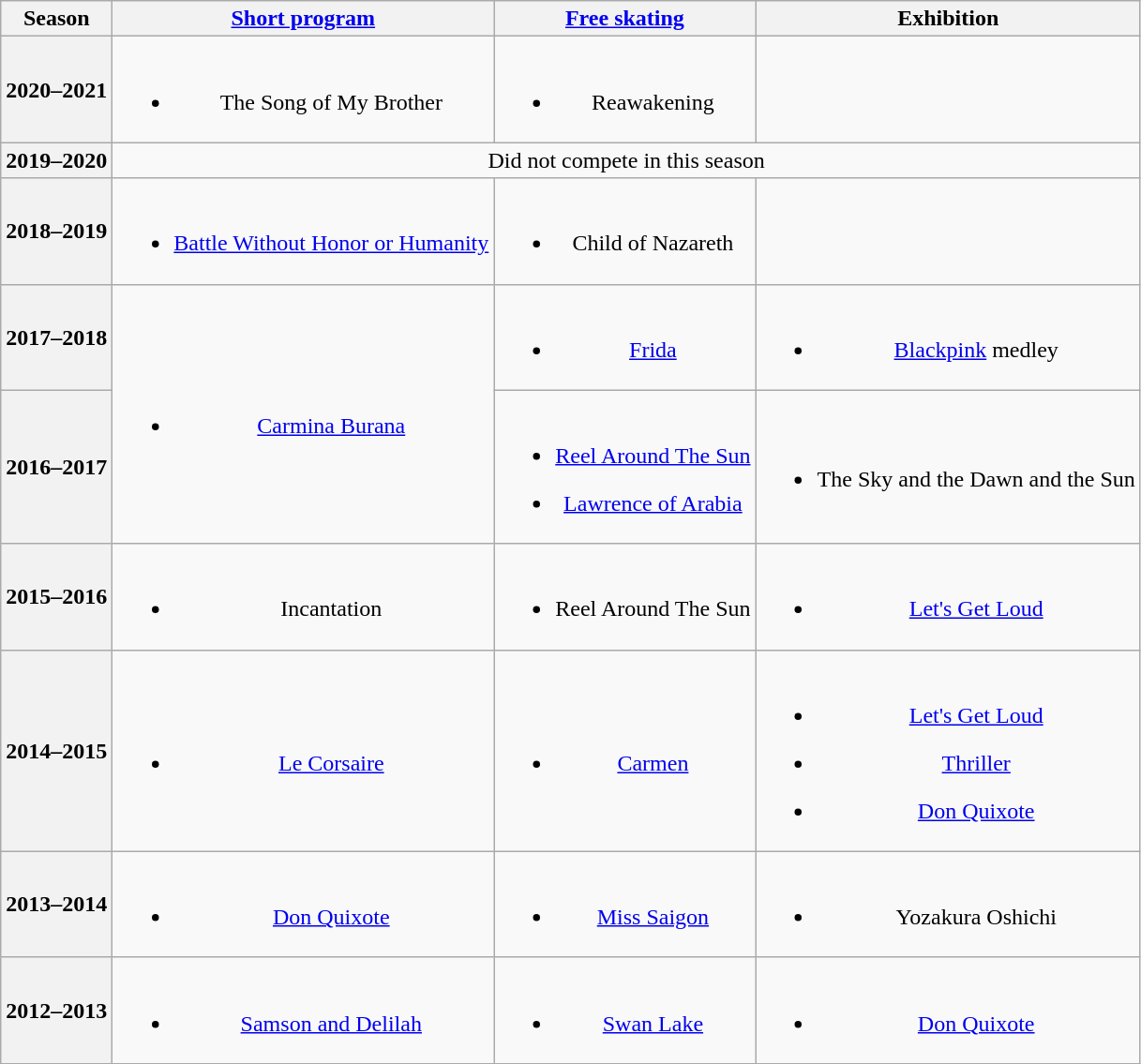<table class=wikitable style=text-align:center>
<tr>
<th>Season</th>
<th><a href='#'>Short program</a></th>
<th><a href='#'>Free skating</a></th>
<th>Exhibition</th>
</tr>
<tr>
<th>2020–2021</th>
<td><br><ul><li>The Song of My Brother <br></li></ul></td>
<td><br><ul><li>Reawakening<br></li></ul></td>
<td></td>
</tr>
<tr>
<th>2019–2020</th>
<td colspan="3">Did not compete in this season</td>
</tr>
<tr>
<th>2018–2019<br></th>
<td><br><ul><li><a href='#'>Battle Without Honor or Humanity</a> <br></li></ul></td>
<td><br><ul><li>Child of Nazareth <br></li></ul></td>
<td></td>
</tr>
<tr>
<th>2017–2018 <br> </th>
<td rowspan=2><br><ul><li><a href='#'>Carmina Burana</a> <br></li></ul></td>
<td><br><ul><li><a href='#'>Frida</a> <br></li></ul></td>
<td><br><ul><li><a href='#'>Blackpink</a> medley <br></li></ul></td>
</tr>
<tr>
<th>2016–2017 <br> </th>
<td><br><ul><li><a href='#'>Reel Around The Sun</a> <br></li></ul><ul><li><a href='#'>Lawrence of Arabia</a> <br></li></ul></td>
<td><br><ul><li>The Sky and the Dawn and the Sun <br></li></ul></td>
</tr>
<tr>
<th>2015–2016 <br> </th>
<td><br><ul><li>Incantation <br></li></ul></td>
<td><br><ul><li>Reel Around The Sun <br></li></ul></td>
<td><br><ul><li><a href='#'>Let's Get Loud</a> <br></li></ul></td>
</tr>
<tr>
<th>2014–2015 <br> </th>
<td><br><ul><li><a href='#'>Le Corsaire</a><br></li></ul></td>
<td><br><ul><li><a href='#'>Carmen</a> <br></li></ul></td>
<td><br><ul><li><a href='#'>Let's Get Loud</a> <br></li></ul><ul><li><a href='#'>Thriller</a> <br></li></ul><ul><li><a href='#'>Don Quixote</a> <br></li></ul></td>
</tr>
<tr>
<th>2013–2014 <br> </th>
<td><br><ul><li><a href='#'>Don Quixote</a> <br></li></ul></td>
<td><br><ul><li><a href='#'>Miss Saigon</a> <br></li></ul></td>
<td><br><ul><li>Yozakura Oshichi <br></li></ul></td>
</tr>
<tr>
<th>2012–2013 <br> </th>
<td><br><ul><li><a href='#'>Samson and Delilah</a> <br></li></ul></td>
<td><br><ul><li><a href='#'>Swan Lake</a> <br></li></ul></td>
<td><br><ul><li><a href='#'>Don Quixote</a> <br></li></ul></td>
</tr>
</table>
